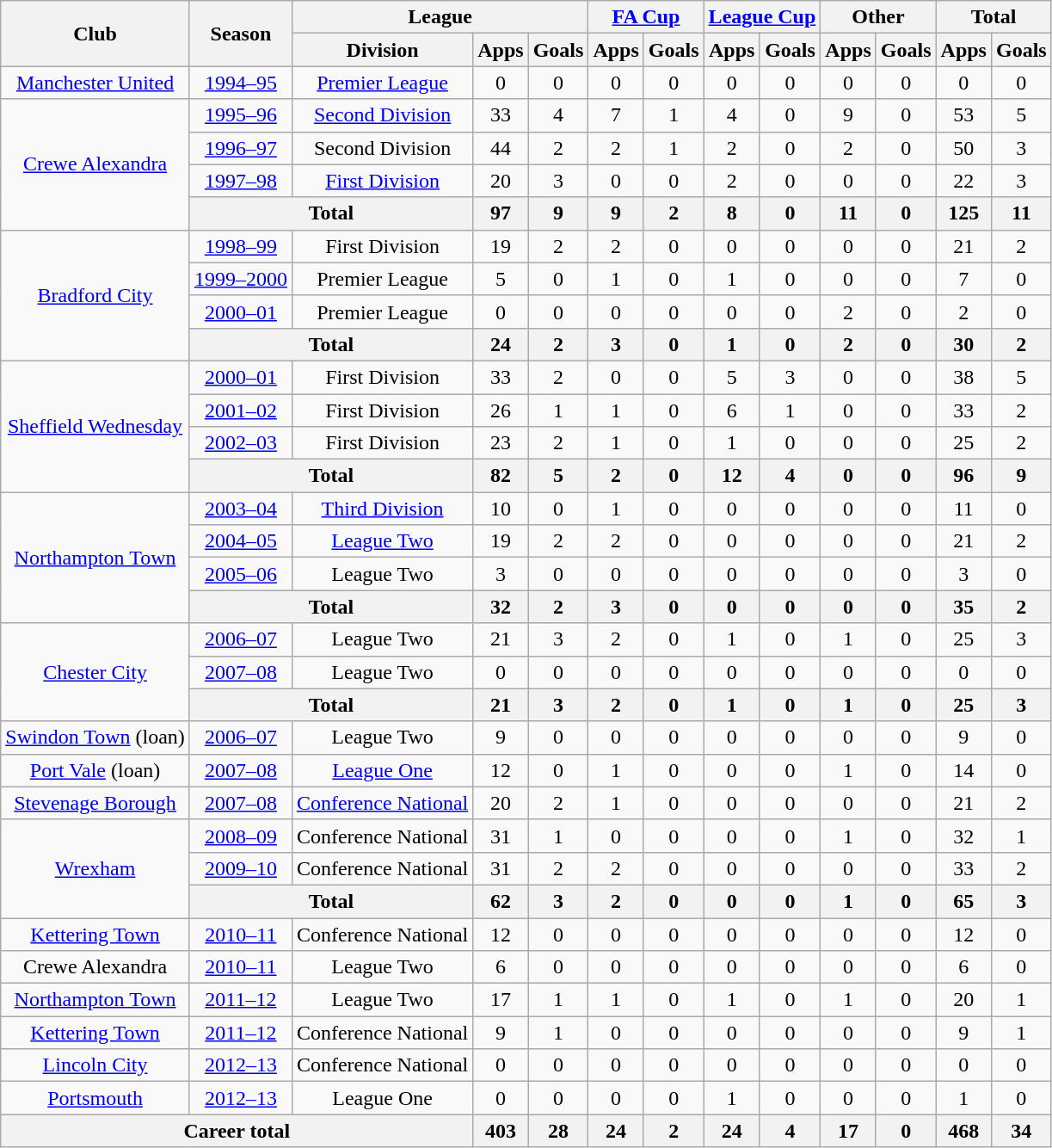<table class="wikitable" style="text-align:center">
<tr>
<th rowspan="2">Club</th>
<th rowspan="2">Season</th>
<th colspan="3">League</th>
<th colspan="2"><a href='#'>FA Cup</a></th>
<th colspan="2"><a href='#'>League Cup</a></th>
<th colspan="2">Other</th>
<th colspan="2">Total</th>
</tr>
<tr>
<th>Division</th>
<th>Apps</th>
<th>Goals</th>
<th>Apps</th>
<th>Goals</th>
<th>Apps</th>
<th>Goals</th>
<th>Apps</th>
<th>Goals</th>
<th>Apps</th>
<th>Goals</th>
</tr>
<tr>
<td><a href='#'>Manchester United</a></td>
<td><a href='#'>1994–95</a></td>
<td><a href='#'>Premier League</a></td>
<td>0</td>
<td>0</td>
<td>0</td>
<td>0</td>
<td>0</td>
<td>0</td>
<td>0</td>
<td>0</td>
<td>0</td>
<td>0</td>
</tr>
<tr>
<td rowspan="4"><a href='#'>Crewe Alexandra</a></td>
<td><a href='#'>1995–96</a></td>
<td><a href='#'>Second Division</a></td>
<td>33</td>
<td>4</td>
<td>7</td>
<td>1</td>
<td>4</td>
<td>0</td>
<td>9</td>
<td>0</td>
<td>53</td>
<td>5</td>
</tr>
<tr>
<td><a href='#'>1996–97</a></td>
<td>Second Division</td>
<td>44</td>
<td>2</td>
<td>2</td>
<td>1</td>
<td>2</td>
<td>0</td>
<td>2</td>
<td>0</td>
<td>50</td>
<td>3</td>
</tr>
<tr>
<td><a href='#'>1997–98</a></td>
<td><a href='#'>First Division</a></td>
<td>20</td>
<td>3</td>
<td>0</td>
<td>0</td>
<td>2</td>
<td>0</td>
<td>0</td>
<td>0</td>
<td>22</td>
<td>3</td>
</tr>
<tr>
<th colspan="2">Total</th>
<th>97</th>
<th>9</th>
<th>9</th>
<th>2</th>
<th>8</th>
<th>0</th>
<th>11</th>
<th>0</th>
<th>125</th>
<th>11</th>
</tr>
<tr>
<td rowspan="4"><a href='#'>Bradford City</a></td>
<td><a href='#'>1998–99</a></td>
<td>First Division</td>
<td>19</td>
<td>2</td>
<td>2</td>
<td>0</td>
<td>0</td>
<td>0</td>
<td>0</td>
<td>0</td>
<td>21</td>
<td>2</td>
</tr>
<tr>
<td><a href='#'>1999–2000</a></td>
<td>Premier League</td>
<td>5</td>
<td>0</td>
<td>1</td>
<td>0</td>
<td>1</td>
<td>0</td>
<td>0</td>
<td>0</td>
<td>7</td>
<td>0</td>
</tr>
<tr>
<td><a href='#'>2000–01</a></td>
<td>Premier League</td>
<td>0</td>
<td>0</td>
<td>0</td>
<td>0</td>
<td>0</td>
<td>0</td>
<td>2</td>
<td>0</td>
<td>2</td>
<td>0</td>
</tr>
<tr>
<th colspan="2">Total</th>
<th>24</th>
<th>2</th>
<th>3</th>
<th>0</th>
<th>1</th>
<th>0</th>
<th>2</th>
<th>0</th>
<th>30</th>
<th>2</th>
</tr>
<tr>
<td rowspan="4"><a href='#'>Sheffield Wednesday</a></td>
<td><a href='#'>2000–01</a></td>
<td>First Division</td>
<td>33</td>
<td>2</td>
<td>0</td>
<td>0</td>
<td>5</td>
<td>3</td>
<td>0</td>
<td>0</td>
<td>38</td>
<td>5</td>
</tr>
<tr>
<td><a href='#'>2001–02</a></td>
<td>First Division</td>
<td>26</td>
<td>1</td>
<td>1</td>
<td>0</td>
<td>6</td>
<td>1</td>
<td>0</td>
<td>0</td>
<td>33</td>
<td>2</td>
</tr>
<tr>
<td><a href='#'>2002–03</a></td>
<td>First Division</td>
<td>23</td>
<td>2</td>
<td>1</td>
<td>0</td>
<td>1</td>
<td>0</td>
<td>0</td>
<td>0</td>
<td>25</td>
<td>2</td>
</tr>
<tr>
<th colspan="2">Total</th>
<th>82</th>
<th>5</th>
<th>2</th>
<th>0</th>
<th>12</th>
<th>4</th>
<th>0</th>
<th>0</th>
<th>96</th>
<th>9</th>
</tr>
<tr>
<td rowspan="4"><a href='#'>Northampton Town</a></td>
<td><a href='#'>2003–04</a></td>
<td><a href='#'>Third Division</a></td>
<td>10</td>
<td>0</td>
<td>1</td>
<td>0</td>
<td>0</td>
<td>0</td>
<td>0</td>
<td>0</td>
<td>11</td>
<td>0</td>
</tr>
<tr>
<td><a href='#'>2004–05</a></td>
<td><a href='#'>League Two</a></td>
<td>19</td>
<td>2</td>
<td>2</td>
<td>0</td>
<td>0</td>
<td>0</td>
<td>0</td>
<td>0</td>
<td>21</td>
<td>2</td>
</tr>
<tr>
<td><a href='#'>2005–06</a></td>
<td>League Two</td>
<td>3</td>
<td>0</td>
<td>0</td>
<td>0</td>
<td>0</td>
<td>0</td>
<td>0</td>
<td>0</td>
<td>3</td>
<td>0</td>
</tr>
<tr>
<th colspan="2">Total</th>
<th>32</th>
<th>2</th>
<th>3</th>
<th>0</th>
<th>0</th>
<th>0</th>
<th>0</th>
<th>0</th>
<th>35</th>
<th>2</th>
</tr>
<tr>
<td rowspan="3"><a href='#'>Chester City</a></td>
<td><a href='#'>2006–07</a></td>
<td>League Two</td>
<td>21</td>
<td>3</td>
<td>2</td>
<td>0</td>
<td>1</td>
<td>0</td>
<td>1</td>
<td>0</td>
<td>25</td>
<td>3</td>
</tr>
<tr>
<td><a href='#'>2007–08</a></td>
<td>League Two</td>
<td>0</td>
<td>0</td>
<td>0</td>
<td>0</td>
<td>0</td>
<td>0</td>
<td>0</td>
<td>0</td>
<td>0</td>
<td>0</td>
</tr>
<tr>
<th colspan="2">Total</th>
<th>21</th>
<th>3</th>
<th>2</th>
<th>0</th>
<th>1</th>
<th>0</th>
<th>1</th>
<th>0</th>
<th>25</th>
<th>3</th>
</tr>
<tr>
<td><a href='#'>Swindon Town</a> (loan)</td>
<td><a href='#'>2006–07</a></td>
<td>League Two</td>
<td>9</td>
<td>0</td>
<td>0</td>
<td>0</td>
<td>0</td>
<td>0</td>
<td>0</td>
<td>0</td>
<td>9</td>
<td>0</td>
</tr>
<tr>
<td><a href='#'>Port Vale</a> (loan)</td>
<td><a href='#'>2007–08</a></td>
<td><a href='#'>League One</a></td>
<td>12</td>
<td>0</td>
<td>1</td>
<td>0</td>
<td>0</td>
<td>0</td>
<td>1</td>
<td>0</td>
<td>14</td>
<td>0</td>
</tr>
<tr>
<td><a href='#'>Stevenage Borough</a></td>
<td><a href='#'>2007–08</a></td>
<td><a href='#'>Conference National</a></td>
<td>20</td>
<td>2</td>
<td>1</td>
<td>0</td>
<td>0</td>
<td>0</td>
<td>0</td>
<td>0</td>
<td>21</td>
<td>2</td>
</tr>
<tr>
<td rowspan="3"><a href='#'>Wrexham</a></td>
<td><a href='#'>2008–09</a></td>
<td>Conference National</td>
<td>31</td>
<td>1</td>
<td>0</td>
<td>0</td>
<td>0</td>
<td>0</td>
<td>1</td>
<td>0</td>
<td>32</td>
<td>1</td>
</tr>
<tr>
<td><a href='#'>2009–10</a></td>
<td>Conference National</td>
<td>31</td>
<td>2</td>
<td>2</td>
<td>0</td>
<td>0</td>
<td>0</td>
<td>0</td>
<td>0</td>
<td>33</td>
<td>2</td>
</tr>
<tr>
<th colspan="2">Total</th>
<th>62</th>
<th>3</th>
<th>2</th>
<th>0</th>
<th>0</th>
<th>0</th>
<th>1</th>
<th>0</th>
<th>65</th>
<th>3</th>
</tr>
<tr>
<td><a href='#'>Kettering Town</a></td>
<td><a href='#'>2010–11</a></td>
<td>Conference National</td>
<td>12</td>
<td>0</td>
<td>0</td>
<td>0</td>
<td>0</td>
<td>0</td>
<td>0</td>
<td>0</td>
<td>12</td>
<td>0</td>
</tr>
<tr>
<td>Crewe Alexandra</td>
<td><a href='#'>2010–11</a></td>
<td>League Two</td>
<td>6</td>
<td>0</td>
<td>0</td>
<td>0</td>
<td>0</td>
<td>0</td>
<td>0</td>
<td>0</td>
<td>6</td>
<td>0</td>
</tr>
<tr>
<td><a href='#'>Northampton Town</a></td>
<td><a href='#'>2011–12</a></td>
<td>League Two</td>
<td>17</td>
<td>1</td>
<td>1</td>
<td>0</td>
<td>1</td>
<td>0</td>
<td>1</td>
<td>0</td>
<td>20</td>
<td>1</td>
</tr>
<tr>
<td><a href='#'>Kettering Town</a></td>
<td><a href='#'>2011–12</a></td>
<td>Conference National</td>
<td>9</td>
<td>1</td>
<td>0</td>
<td>0</td>
<td>0</td>
<td>0</td>
<td>0</td>
<td>0</td>
<td>9</td>
<td>1</td>
</tr>
<tr>
<td><a href='#'>Lincoln City</a></td>
<td><a href='#'>2012–13</a></td>
<td>Conference National</td>
<td>0</td>
<td>0</td>
<td>0</td>
<td>0</td>
<td>0</td>
<td>0</td>
<td>0</td>
<td>0</td>
<td>0</td>
<td>0</td>
</tr>
<tr>
<td><a href='#'>Portsmouth</a></td>
<td><a href='#'>2012–13</a></td>
<td>League One</td>
<td>0</td>
<td>0</td>
<td>0</td>
<td>0</td>
<td>1</td>
<td>0</td>
<td>0</td>
<td>0</td>
<td>1</td>
<td>0</td>
</tr>
<tr>
<th colspan="3">Career total</th>
<th>403</th>
<th>28</th>
<th>24</th>
<th>2</th>
<th>24</th>
<th>4</th>
<th>17</th>
<th>0</th>
<th>468</th>
<th>34</th>
</tr>
</table>
